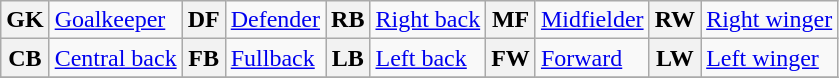<table class="wikitable">
<tr>
<th>GK</th>
<td><a href='#'>Goalkeeper</a></td>
<th>DF</th>
<td><a href='#'>Defender</a></td>
<th>RB</th>
<td><a href='#'>Right back</a></td>
<th>MF</th>
<td><a href='#'>Midfielder</a></td>
<th>RW</th>
<td><a href='#'>Right winger</a></td>
</tr>
<tr>
<th>CB</th>
<td><a href='#'>Central back</a></td>
<th>FB</th>
<td><a href='#'>Fullback</a></td>
<th>LB</th>
<td><a href='#'>Left back</a></td>
<th>FW</th>
<td><a href='#'>Forward</a></td>
<th>LW</th>
<td><a href='#'>Left winger</a></td>
</tr>
<tr>
</tr>
</table>
